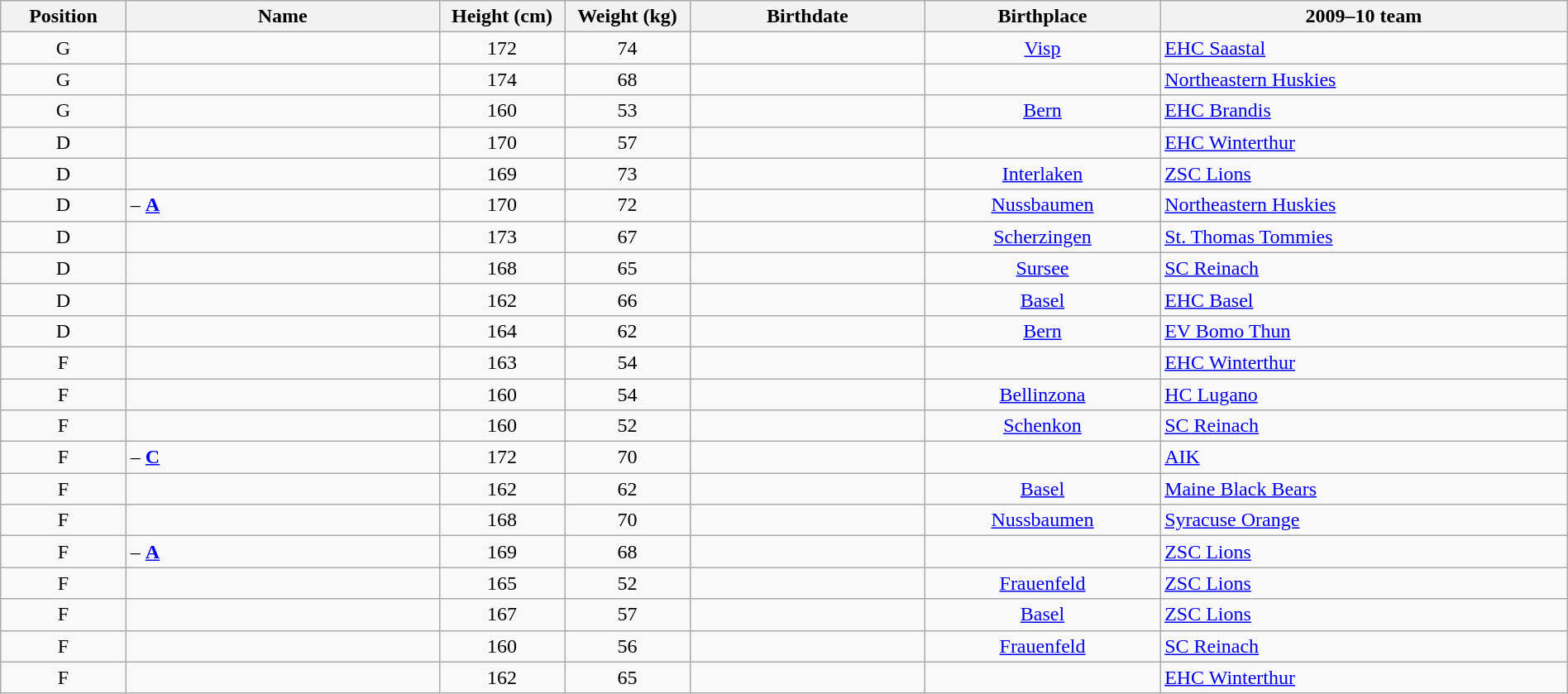<table class="wikitable sortable" style="width:100%;text-align:center;">
<tr>
<th width="08%">Position</th>
<th width="20%">Name</th>
<th width="08%">Height (cm)</th>
<th width="08%">Weight (kg)</th>
<th width="15%">Birthdate</th>
<th width="15%">Birthplace</th>
<th width="30%">2009–10 team</th>
</tr>
<tr>
<td>G</td>
<td style="text-align:left;"></td>
<td>172</td>
<td>74</td>
<td style="text-align:right;"></td>
<td><a href='#'>Visp</a></td>
<td style="text-align:left;"><a href='#'>EHC Saastal</a></td>
</tr>
<tr>
<td>G</td>
<td style="text-align:left;"></td>
<td>174</td>
<td>68</td>
<td style="text-align:right;"></td>
<td></td>
<td style="text-align:left;"><a href='#'>Northeastern Huskies</a></td>
</tr>
<tr>
<td>G</td>
<td style="text-align:left;"></td>
<td>160</td>
<td>53</td>
<td style="text-align:right;"></td>
<td><a href='#'>Bern</a></td>
<td style="text-align:left;"><a href='#'>EHC Brandis</a></td>
</tr>
<tr>
<td>D</td>
<td style="text-align:left;"></td>
<td>170</td>
<td>57</td>
<td style="text-align:right;"></td>
<td></td>
<td style="text-align:left;"><a href='#'>EHC Winterthur</a></td>
</tr>
<tr>
<td>D</td>
<td style="text-align:left;"></td>
<td>169</td>
<td>73</td>
<td style="text-align:right;"></td>
<td><a href='#'>Interlaken</a></td>
<td style="text-align:left;"><a href='#'>ZSC Lions</a></td>
</tr>
<tr>
<td>D</td>
<td style="text-align:left;"> – <strong><a href='#'>A</a></strong></td>
<td>170</td>
<td>72</td>
<td style="text-align:right;"></td>
<td><a href='#'>Nussbaumen</a></td>
<td style="text-align:left;"><a href='#'>Northeastern Huskies</a></td>
</tr>
<tr>
<td>D</td>
<td style="text-align:left;"></td>
<td>173</td>
<td>67</td>
<td style="text-align:right;"></td>
<td><a href='#'>Scherzingen</a></td>
<td style="text-align:left;"><a href='#'>St. Thomas Tommies</a></td>
</tr>
<tr>
<td>D</td>
<td style="text-align:left;"></td>
<td>168</td>
<td>65</td>
<td style="text-align:right;"></td>
<td><a href='#'>Sursee</a></td>
<td style="text-align:left;"><a href='#'>SC Reinach</a></td>
</tr>
<tr>
<td>D</td>
<td style="text-align:left;"></td>
<td>162</td>
<td>66</td>
<td style="text-align:right;"></td>
<td><a href='#'>Basel</a></td>
<td style="text-align:left;"><a href='#'>EHC Basel</a></td>
</tr>
<tr>
<td>D</td>
<td style="text-align:left;"></td>
<td>164</td>
<td>62</td>
<td style="text-align:right;"></td>
<td><a href='#'>Bern</a></td>
<td style="text-align:left;"><a href='#'>EV Bomo Thun</a></td>
</tr>
<tr>
<td>F</td>
<td style="text-align:left;"></td>
<td>163</td>
<td>54</td>
<td style="text-align:right;"></td>
<td></td>
<td style="text-align:left;"><a href='#'>EHC Winterthur</a></td>
</tr>
<tr>
<td>F</td>
<td style="text-align:left;"></td>
<td>160</td>
<td>54</td>
<td style="text-align:right;"></td>
<td><a href='#'>Bellinzona</a></td>
<td style="text-align:left;"><a href='#'>HC Lugano</a></td>
</tr>
<tr>
<td>F</td>
<td style="text-align:left;"></td>
<td>160</td>
<td>52</td>
<td style="text-align:right;"></td>
<td><a href='#'>Schenkon</a></td>
<td style="text-align:left;"><a href='#'>SC Reinach</a></td>
</tr>
<tr>
<td>F</td>
<td style="text-align:left;"> – <strong><a href='#'>C</a></strong></td>
<td>172</td>
<td>70</td>
<td style="text-align:right;"></td>
<td></td>
<td style="text-align:left;"><a href='#'>AIK</a></td>
</tr>
<tr>
<td>F</td>
<td style="text-align:left;"></td>
<td>162</td>
<td>62</td>
<td style="text-align:right;"></td>
<td><a href='#'>Basel</a></td>
<td style="text-align:left;"><a href='#'>Maine Black Bears</a></td>
</tr>
<tr>
<td>F</td>
<td style="text-align:left;"></td>
<td>168</td>
<td>70</td>
<td style="text-align:right;"></td>
<td><a href='#'>Nussbaumen</a></td>
<td style="text-align:left;"><a href='#'>Syracuse Orange</a></td>
</tr>
<tr>
<td>F</td>
<td style="text-align:left;"> – <strong><a href='#'>A</a></strong></td>
<td>169</td>
<td>68</td>
<td style="text-align:right;"></td>
<td></td>
<td style="text-align:left;"><a href='#'>ZSC Lions</a></td>
</tr>
<tr>
<td>F</td>
<td style="text-align:left;"></td>
<td>165</td>
<td>52</td>
<td style="text-align:right;"></td>
<td><a href='#'>Frauenfeld</a></td>
<td style="text-align:left;"><a href='#'>ZSC Lions</a></td>
</tr>
<tr>
<td>F</td>
<td style="text-align:left;"></td>
<td>167</td>
<td>57</td>
<td style="text-align:right;"></td>
<td><a href='#'>Basel</a></td>
<td style="text-align:left;"><a href='#'>ZSC Lions</a></td>
</tr>
<tr>
<td>F</td>
<td style="text-align:left;"></td>
<td>160</td>
<td>56</td>
<td style="text-align:right;"></td>
<td><a href='#'>Frauenfeld</a></td>
<td style="text-align:left;"><a href='#'>SC Reinach</a></td>
</tr>
<tr>
<td>F</td>
<td style="text-align:left;"></td>
<td>162</td>
<td>65</td>
<td style="text-align:right;"></td>
<td></td>
<td style="text-align:left;"><a href='#'>EHC Winterthur</a></td>
</tr>
</table>
